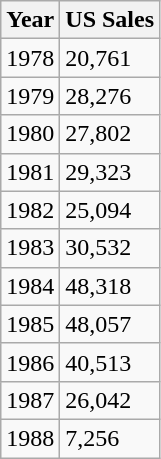<table class="wikitable">
<tr>
<th>Year</th>
<th>US Sales</th>
</tr>
<tr>
<td>1978</td>
<td>20,761</td>
</tr>
<tr>
<td>1979</td>
<td>28,276</td>
</tr>
<tr>
<td>1980</td>
<td>27,802</td>
</tr>
<tr>
<td>1981</td>
<td>29,323</td>
</tr>
<tr>
<td>1982</td>
<td>25,094</td>
</tr>
<tr>
<td>1983</td>
<td>30,532</td>
</tr>
<tr>
<td>1984</td>
<td>48,318</td>
</tr>
<tr>
<td>1985</td>
<td>48,057</td>
</tr>
<tr>
<td>1986</td>
<td>40,513</td>
</tr>
<tr>
<td>1987</td>
<td>26,042</td>
</tr>
<tr>
<td>1988</td>
<td>7,256</td>
</tr>
</table>
